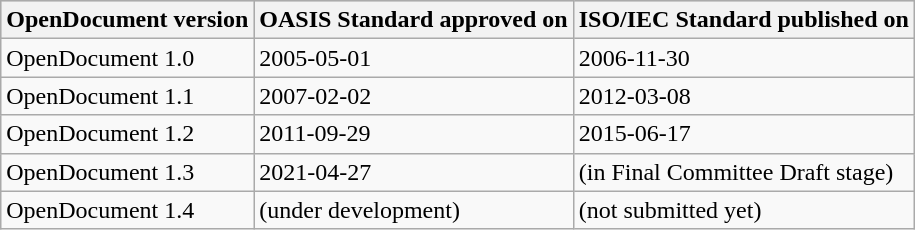<table class="wikitable">
<tr bgcolor="#cccccc">
<th>OpenDocument version</th>
<th>OASIS Standard approved on</th>
<th>ISO/IEC Standard published on</th>
</tr>
<tr>
<td>OpenDocument 1.0</td>
<td>2005-05-01</td>
<td>2006-11-30</td>
</tr>
<tr>
<td>OpenDocument 1.1</td>
<td>2007-02-02</td>
<td>2012-03-08</td>
</tr>
<tr>
<td>OpenDocument 1.2</td>
<td>2011-09-29</td>
<td>2015-06-17</td>
</tr>
<tr>
<td>OpenDocument 1.3</td>
<td>2021-04-27</td>
<td>(in Final Committee Draft stage)</td>
</tr>
<tr>
<td>OpenDocument 1.4</td>
<td>(under development)</td>
<td>(not submitted yet)</td>
</tr>
</table>
